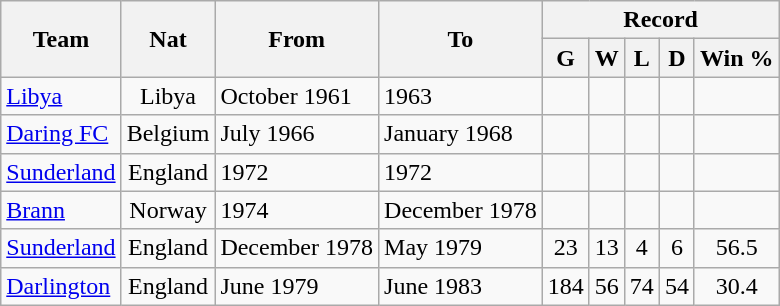<table class="wikitable" style="text-align: center">
<tr>
<th rowspan="2">Team</th>
<th rowspan="2">Nat</th>
<th rowspan="2">From</th>
<th rowspan="2">To</th>
<th colspan="5">Record</th>
</tr>
<tr>
<th>G</th>
<th>W</th>
<th>L</th>
<th>D</th>
<th>Win %</th>
</tr>
<tr>
<td align=left><a href='#'>Libya</a></td>
<td>Libya</td>
<td align=left>October 1961</td>
<td align=left>1963</td>
<td></td>
<td></td>
<td></td>
<td></td>
<td></td>
</tr>
<tr>
<td align=left><a href='#'>Daring FC</a></td>
<td>Belgium</td>
<td align=left>July 1966</td>
<td align=left>January 1968</td>
<td></td>
<td></td>
<td></td>
<td></td>
<td></td>
</tr>
<tr>
<td align=left><a href='#'>Sunderland</a></td>
<td>England</td>
<td align=left>1972</td>
<td align=left>1972</td>
<td></td>
<td></td>
<td></td>
<td></td>
<td></td>
</tr>
<tr>
<td align=left><a href='#'>Brann</a></td>
<td>Norway</td>
<td align=left>1974</td>
<td align=left>December 1978</td>
<td></td>
<td></td>
<td></td>
<td></td>
<td></td>
</tr>
<tr>
<td align=left><a href='#'>Sunderland</a></td>
<td>England</td>
<td align=left>December 1978</td>
<td align=left>May 1979</td>
<td>23</td>
<td>13</td>
<td>4</td>
<td>6</td>
<td>56.5</td>
</tr>
<tr>
<td align=left><a href='#'>Darlington</a></td>
<td>England</td>
<td align=left>June 1979</td>
<td align=left>June 1983</td>
<td>184</td>
<td>56</td>
<td>74</td>
<td>54</td>
<td>30.4</td>
</tr>
</table>
